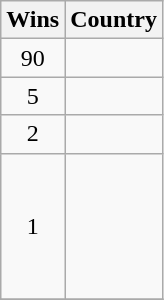<table class="wikitable">
<tr>
<th>Wins</th>
<th>Country</th>
</tr>
<tr>
<td align=center>90</td>
<td></td>
</tr>
<tr>
<td align=center>5</td>
<td></td>
</tr>
<tr>
<td align=center>2</td>
<td></td>
</tr>
<tr>
<td align=center>1</td>
<td><br><br><br><br><br></td>
</tr>
<tr>
</tr>
</table>
